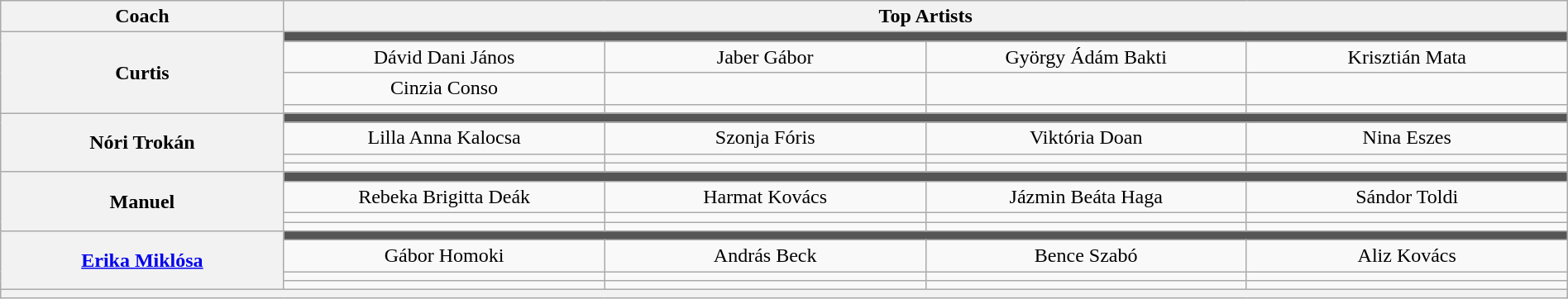<table class="wikitable" style="text-align:center; width:100%">
<tr>
<th scope="col" style="width:15%">Coach</th>
<th scope="col" style="width:85%" colspan="6">Top Artists</th>
</tr>
<tr>
<th rowspan="4">Curtis</th>
<td colspan="4" style="background:#555"></td>
</tr>
<tr>
<td>Dávid Dani János</td>
<td>Jaber Gábor</td>
<td>György Ádám Bakti</td>
<td>Krisztián Mata</td>
</tr>
<tr>
<td>Cinzia Conso</td>
<td></td>
<td></td>
<td></td>
</tr>
<tr>
<td></td>
<td></td>
<td></td>
<td></td>
</tr>
<tr>
<th rowspan="4">Nóri Trokán</th>
<td colspan="4" style="background:#555"></td>
</tr>
<tr>
<td>Lilla Anna Kalocsa</td>
<td>Szonja Fóris</td>
<td>Viktória Doan</td>
<td>Nina Eszes</td>
</tr>
<tr>
<td></td>
<td></td>
<td></td>
<td></td>
</tr>
<tr>
<td></td>
<td></td>
<td></td>
<td></td>
</tr>
<tr>
<th rowspan="4">Manuel</th>
<td colspan="4" style="background:#555"></td>
</tr>
<tr>
<td>Rebeka Brigitta Deák</td>
<td>Harmat Kovács</td>
<td>Jázmin Beáta Haga</td>
<td>Sándor Toldi</td>
</tr>
<tr>
<td></td>
<td></td>
<td></td>
<td></td>
</tr>
<tr>
<td></td>
<td></td>
<td></td>
<td></td>
</tr>
<tr>
<th rowspan="4"><a href='#'>Erika Miklósa</a></th>
<td colspan="4" style="background:#555"></td>
</tr>
<tr>
<td>Gábor Homoki</td>
<td>András Beck</td>
<td>Bence Szabó</td>
<td>Aliz Kovács</td>
</tr>
<tr>
<td></td>
<td></td>
<td></td>
<td></td>
</tr>
<tr>
<td width="17%"></td>
<td width="17%"></td>
<td width="17%"></td>
<td width="17%"></td>
</tr>
<tr>
<th colspan="7" style="font-size:95%; line-height:14px"></th>
</tr>
</table>
